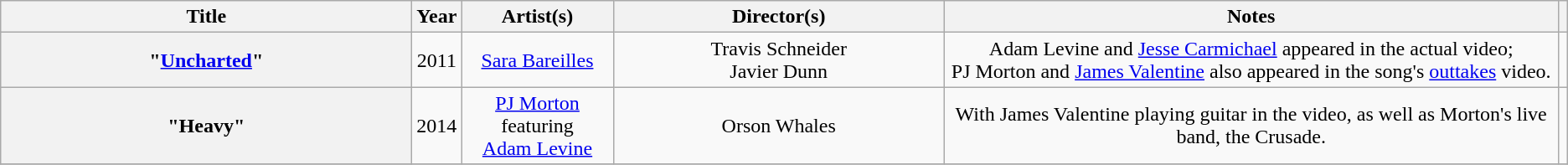<table class="wikitable plainrowheaders" style="text-align:center;">
<tr>
<th scope="col" style="width:20em;">Title</th>
<th scope="col">Year</th>
<th scope="col">Artist(s)</th>
<th scope="col" style="width:16em;">Director(s)</th>
<th scope="col">Notes</th>
<th scope="col"></th>
</tr>
<tr>
<th scope="row">"<a href='#'>Uncharted</a>"</th>
<td>2011</td>
<td><a href='#'>Sara Bareilles</a></td>
<td>Travis Schneider<br>Javier Dunn</td>
<td>Adam Levine and <a href='#'>Jesse Carmichael</a> appeared in the actual video; <br> PJ Morton and <a href='#'>James Valentine</a> also appeared in the song's <a href='#'>outtakes</a> video.</td>
<td></td>
</tr>
<tr>
<th scope="row">"Heavy"</th>
<td>2014</td>
<td><a href='#'>PJ Morton</a> featuring <br> <a href='#'>Adam Levine</a></td>
<td>Orson Whales</td>
<td>With James Valentine playing guitar in the video, as well as Morton's live band, the Crusade.</td>
<td></td>
</tr>
<tr>
</tr>
</table>
